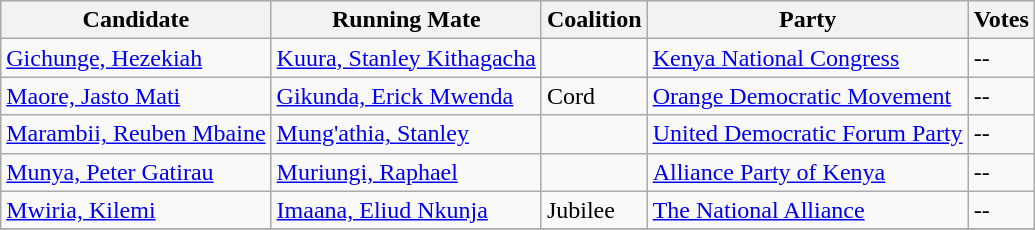<table class="wikitable sortable">
<tr>
<th>Candidate</th>
<th>Running Mate</th>
<th>Coalition</th>
<th>Party</th>
<th>Votes</th>
</tr>
<tr>
<td><a href='#'>Gichunge, Hezekiah</a></td>
<td><a href='#'>Kuura, Stanley Kithagacha</a></td>
<td></td>
<td><a href='#'>Kenya National Congress</a></td>
<td>--</td>
</tr>
<tr>
<td><a href='#'>Maore, Jasto Mati</a></td>
<td><a href='#'>Gikunda, Erick Mwenda</a></td>
<td>Cord</td>
<td><a href='#'>Orange Democratic Movement</a></td>
<td>--</td>
</tr>
<tr>
<td><a href='#'>Marambii, Reuben Mbaine</a></td>
<td><a href='#'>Mung'athia, Stanley</a></td>
<td></td>
<td><a href='#'>United Democratic Forum Party</a></td>
<td>--</td>
</tr>
<tr>
<td><a href='#'>Munya, Peter Gatirau</a></td>
<td><a href='#'>Muriungi, Raphael</a></td>
<td></td>
<td><a href='#'>Alliance Party of Kenya</a></td>
<td>--</td>
</tr>
<tr>
<td><a href='#'>Mwiria, Kilemi</a></td>
<td><a href='#'>Imaana, Eliud Nkunja</a></td>
<td>Jubilee</td>
<td><a href='#'>The National Alliance</a></td>
<td>--</td>
</tr>
<tr>
</tr>
</table>
